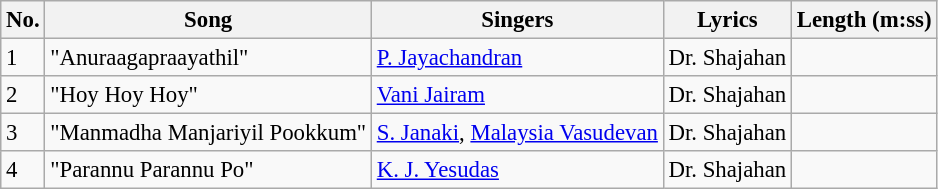<table class="wikitable" style="font-size:95%;">
<tr>
<th>No.</th>
<th>Song</th>
<th>Singers</th>
<th>Lyrics</th>
<th>Length (m:ss)</th>
</tr>
<tr>
<td>1</td>
<td>"Anuraagapraayathil"</td>
<td><a href='#'>P. Jayachandran</a></td>
<td>Dr. Shajahan</td>
<td></td>
</tr>
<tr>
<td>2</td>
<td>"Hoy Hoy Hoy"</td>
<td><a href='#'>Vani Jairam</a></td>
<td>Dr. Shajahan</td>
<td></td>
</tr>
<tr>
<td>3</td>
<td>"Manmadha Manjariyil Pookkum"</td>
<td><a href='#'>S. Janaki</a>, <a href='#'>Malaysia Vasudevan</a></td>
<td>Dr. Shajahan</td>
<td></td>
</tr>
<tr>
<td>4</td>
<td>"Parannu Parannu Po"</td>
<td><a href='#'>K. J. Yesudas</a></td>
<td>Dr. Shajahan</td>
<td></td>
</tr>
</table>
